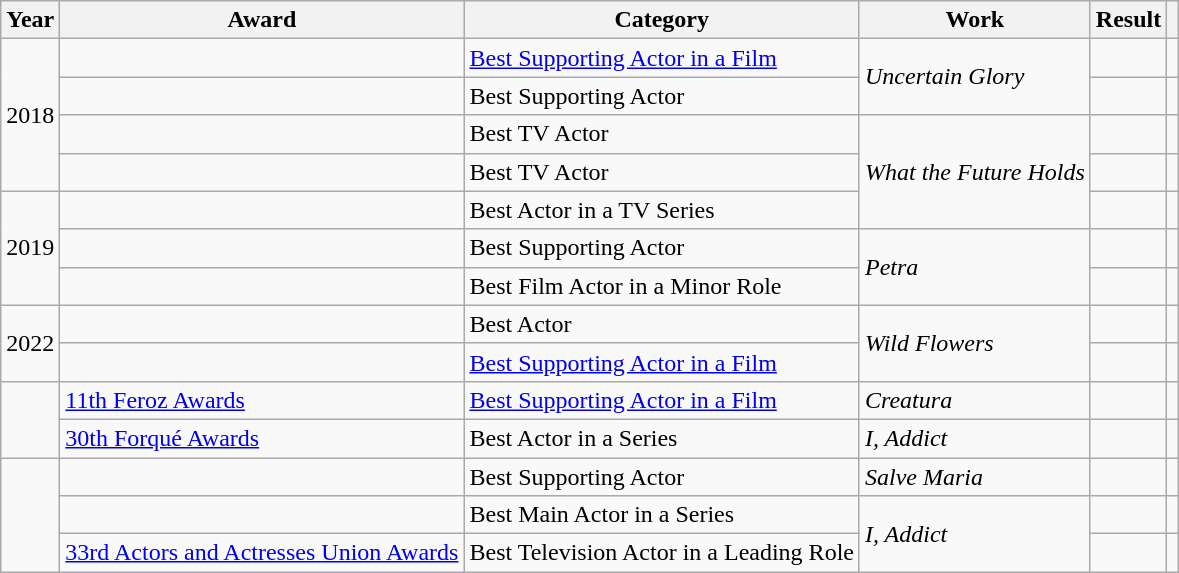<table class="wikitable sortable plainrowheaders">
<tr>
<th>Year</th>
<th>Award</th>
<th>Category</th>
<th>Work</th>
<th>Result</th>
<th scope="col" class="unsortable"></th>
</tr>
<tr>
<td rowspan = "4" align = "center">2018</td>
<td></td>
<td><a href='#'>Best Supporting Actor in a Film</a></td>
<td rowspan = "2"><em>Uncertain Glory</em></td>
<td></td>
<td align = "center"></td>
</tr>
<tr>
<td></td>
<td>Best Supporting Actor</td>
<td></td>
<td align = "center"></td>
</tr>
<tr>
<td></td>
<td>Best TV Actor</td>
<td rowspan = "3"><em>What the Future Holds</em></td>
<td></td>
<td align = "center"></td>
</tr>
<tr>
<td></td>
<td>Best TV Actor</td>
<td></td>
<td align = "center"></td>
</tr>
<tr>
<td rowspan = "3" align = "center">2019</td>
<td></td>
<td>Best Actor in a TV Series</td>
<td></td>
<td align = "center"></td>
</tr>
<tr>
<td></td>
<td>Best Supporting Actor</td>
<td rowspan = "2"><em>Petra</em></td>
<td></td>
<td align = "center"></td>
</tr>
<tr>
<td></td>
<td>Best Film Actor in a Minor Role</td>
<td></td>
<td align = "center"></td>
</tr>
<tr>
<td rowspan = "2" align = "center">2022</td>
<td></td>
<td>Best Actor</td>
<td rowspan = "2"><em>Wild Flowers</em></td>
<td></td>
<td></td>
</tr>
<tr>
<td></td>
<td><a href='#'>Best Supporting Actor in a Film</a></td>
<td></td>
<td align = "center"></td>
</tr>
<tr>
<td rowspan = "2"></td>
<td><a href='#'>11th Feroz Awards</a></td>
<td><a href='#'>Best Supporting Actor in a Film</a></td>
<td><em>Creatura</em></td>
<td></td>
<td></td>
</tr>
<tr>
<td><a href='#'>30th Forqué Awards</a></td>
<td>Best Actor in a Series</td>
<td><em>I, Addict</em></td>
<td></td>
<td></td>
</tr>
<tr>
<td rowspan = "3"></td>
<td></td>
<td>Best Supporting Actor</td>
<td><em>Salve Maria</em></td>
<td></td>
<td></td>
</tr>
<tr>
<td></td>
<td>Best Main Actor in a Series</td>
<td rowspan = "2"><em>I, Addict</em></td>
<td></td>
<td></td>
</tr>
<tr>
<td><a href='#'>33rd Actors and Actresses Union Awards</a></td>
<td>Best Television Actor in a Leading Role</td>
<td></td>
<td></td>
</tr>
</table>
